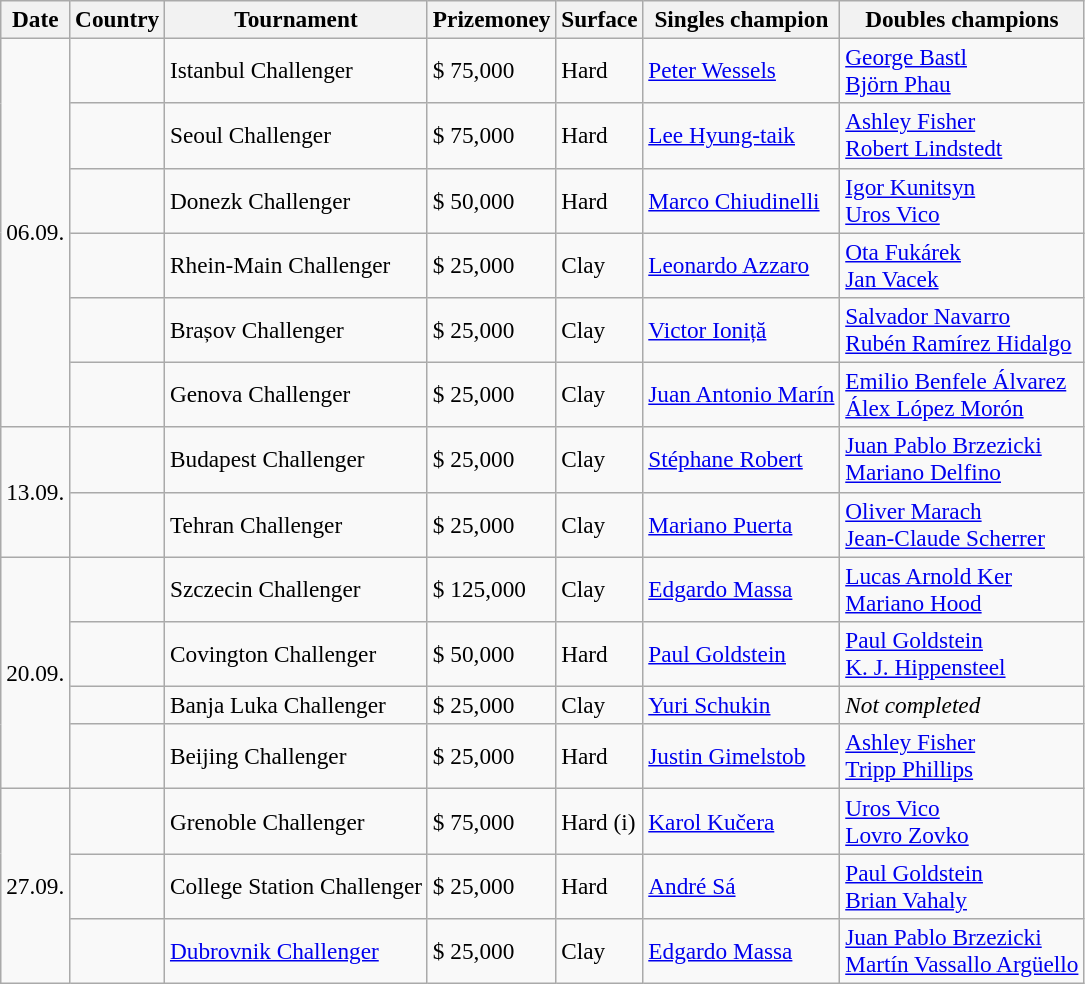<table class="sortable wikitable" style=font-size:97%>
<tr>
<th>Date</th>
<th>Country</th>
<th>Tournament</th>
<th>Prizemoney</th>
<th>Surface</th>
<th>Singles champion</th>
<th>Doubles champions</th>
</tr>
<tr>
<td rowspan="6">06.09.</td>
<td></td>
<td>Istanbul Challenger</td>
<td>$ 75,000</td>
<td>Hard</td>
<td> <a href='#'>Peter Wessels</a></td>
<td> <a href='#'>George Bastl</a><br> <a href='#'>Björn Phau</a></td>
</tr>
<tr>
<td></td>
<td>Seoul Challenger</td>
<td>$ 75,000</td>
<td>Hard</td>
<td> <a href='#'>Lee Hyung-taik</a></td>
<td> <a href='#'>Ashley Fisher</a> <br>  <a href='#'>Robert Lindstedt</a></td>
</tr>
<tr>
<td></td>
<td>Donezk Challenger</td>
<td>$ 50,000</td>
<td>Hard</td>
<td> <a href='#'>Marco Chiudinelli</a></td>
<td> <a href='#'>Igor Kunitsyn</a><br> <a href='#'>Uros Vico</a></td>
</tr>
<tr>
<td></td>
<td>Rhein-Main Challenger</td>
<td>$ 25,000</td>
<td>Clay</td>
<td> <a href='#'>Leonardo Azzaro</a></td>
<td> <a href='#'>Ota Fukárek</a><br> <a href='#'>Jan Vacek</a></td>
</tr>
<tr>
<td></td>
<td>Brașov Challenger</td>
<td>$ 25,000</td>
<td>Clay</td>
<td> <a href='#'>Victor Ioniță</a></td>
<td> <a href='#'>Salvador Navarro</a><br>  <a href='#'>Rubén Ramírez Hidalgo</a></td>
</tr>
<tr>
<td></td>
<td>Genova Challenger</td>
<td>$ 25,000</td>
<td>Clay</td>
<td> <a href='#'>Juan Antonio Marín</a></td>
<td> <a href='#'>Emilio Benfele Álvarez</a> <br>  <a href='#'>Álex López Morón</a></td>
</tr>
<tr>
<td rowspan="2">13.09.</td>
<td></td>
<td>Budapest Challenger</td>
<td>$ 25,000</td>
<td>Clay</td>
<td> <a href='#'>Stéphane Robert</a></td>
<td> <a href='#'>Juan Pablo Brzezicki</a><br> <a href='#'>Mariano Delfino</a></td>
</tr>
<tr>
<td></td>
<td>Tehran Challenger</td>
<td>$ 25,000</td>
<td>Clay</td>
<td> <a href='#'>Mariano Puerta</a></td>
<td> <a href='#'>Oliver Marach</a><br> <a href='#'>Jean-Claude Scherrer</a></td>
</tr>
<tr>
<td rowspan="4">20.09.</td>
<td></td>
<td>Szczecin Challenger</td>
<td>$ 125,000</td>
<td>Clay</td>
<td> <a href='#'>Edgardo Massa</a></td>
<td> <a href='#'>Lucas Arnold Ker</a> <br>  <a href='#'>Mariano Hood</a></td>
</tr>
<tr>
<td></td>
<td>Covington Challenger</td>
<td>$ 50,000</td>
<td>Hard</td>
<td> <a href='#'>Paul Goldstein</a></td>
<td> <a href='#'>Paul Goldstein</a><br> <a href='#'>K. J. Hippensteel</a></td>
</tr>
<tr>
<td></td>
<td>Banja Luka Challenger</td>
<td>$ 25,000</td>
<td>Clay</td>
<td> <a href='#'>Yuri Schukin</a></td>
<td><em>Not completed</em></td>
</tr>
<tr>
<td></td>
<td>Beijing Challenger</td>
<td>$ 25,000</td>
<td>Hard</td>
<td> <a href='#'>Justin Gimelstob</a></td>
<td> <a href='#'>Ashley Fisher</a><br> <a href='#'>Tripp Phillips</a></td>
</tr>
<tr>
<td rowspan="3">27.09.</td>
<td></td>
<td>Grenoble Challenger</td>
<td>$ 75,000</td>
<td>Hard (i)</td>
<td> <a href='#'>Karol Kučera</a></td>
<td> <a href='#'>Uros Vico</a><br> <a href='#'>Lovro Zovko</a></td>
</tr>
<tr>
<td></td>
<td>College Station Challenger</td>
<td>$ 25,000</td>
<td>Hard</td>
<td> <a href='#'>André Sá</a></td>
<td> <a href='#'>Paul Goldstein</a><br> <a href='#'>Brian Vahaly</a></td>
</tr>
<tr>
<td></td>
<td><a href='#'>Dubrovnik Challenger</a></td>
<td>$ 25,000</td>
<td>Clay</td>
<td> <a href='#'>Edgardo Massa</a></td>
<td> <a href='#'>Juan Pablo Brzezicki</a><br> <a href='#'>Martín Vassallo Argüello</a></td>
</tr>
</table>
